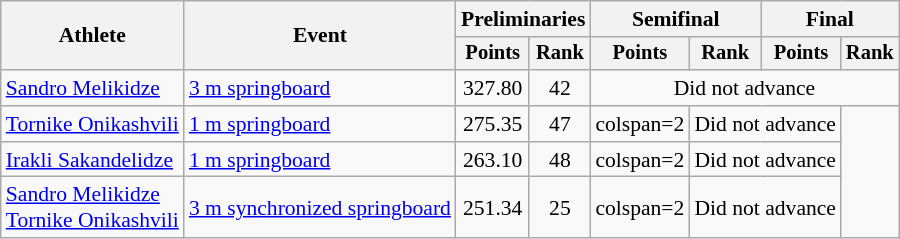<table class="wikitable" style="text-align:center; font-size:90%;">
<tr>
<th rowspan=2>Athlete</th>
<th rowspan=2>Event</th>
<th colspan=2>Preliminaries</th>
<th colspan=2>Semifinal</th>
<th colspan=2>Final</th>
</tr>
<tr style="font-size:95%">
<th>Points</th>
<th>Rank</th>
<th>Points</th>
<th>Rank</th>
<th>Points</th>
<th>Rank</th>
</tr>
<tr>
<td align=left><a href='#'>Sandro Melikidze</a></td>
<td align=left><a href='#'>3 m springboard</a></td>
<td>327.80</td>
<td>42</td>
<td colspan=4>Did not advance</td>
</tr>
<tr>
<td align=left><a href='#'>Tornike Onikashvili</a></td>
<td align=left><a href='#'>1 m springboard</a></td>
<td>275.35</td>
<td>47</td>
<td>colspan=2 </td>
<td colspan=2>Did not advance</td>
</tr>
<tr>
<td align=left><a href='#'>Irakli Sakandelidze</a></td>
<td align=left><a href='#'>1 m springboard</a></td>
<td>263.10</td>
<td>48</td>
<td>colspan=2 </td>
<td colspan=2>Did not advance</td>
</tr>
<tr>
<td align=left><a href='#'>Sandro Melikidze</a> <br> <a href='#'>Tornike Onikashvili</a></td>
<td align=left><a href='#'>3 m synchronized springboard</a></td>
<td>251.34</td>
<td>25</td>
<td>colspan=2 </td>
<td colspan=2>Did not advance</td>
</tr>
</table>
